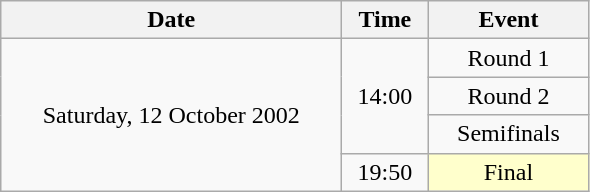<table class = "wikitable" style="text-align:center;">
<tr>
<th width=220>Date</th>
<th width=50>Time</th>
<th width=100>Event</th>
</tr>
<tr>
<td rowspan=4>Saturday, 12 October 2002</td>
<td rowspan=3>14:00</td>
<td>Round 1</td>
</tr>
<tr>
<td>Round 2</td>
</tr>
<tr>
<td>Semifinals</td>
</tr>
<tr>
<td>19:50</td>
<td bgcolor=ffffcc>Final</td>
</tr>
</table>
